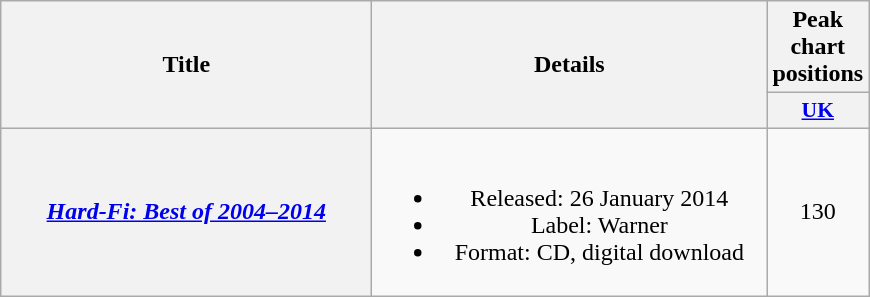<table class="wikitable plainrowheaders" style="text-align:center;">
<tr>
<th scope="col" rowspan="2" style="width:15em;">Title</th>
<th scope="col" rowspan="2" style="width:16em;">Details</th>
<th scope="col" colspan="1">Peak chart positions</th>
</tr>
<tr>
<th scope="col" style="width:2.5em;font-size:90%;"><a href='#'>UK</a><br></th>
</tr>
<tr>
<th scope="row"><em><a href='#'>Hard-Fi: Best of 2004–2014</a></em></th>
<td><br><ul><li>Released: 26 January 2014</li><li>Label: Warner</li><li>Format: CD, digital download</li></ul></td>
<td>130</td>
</tr>
</table>
